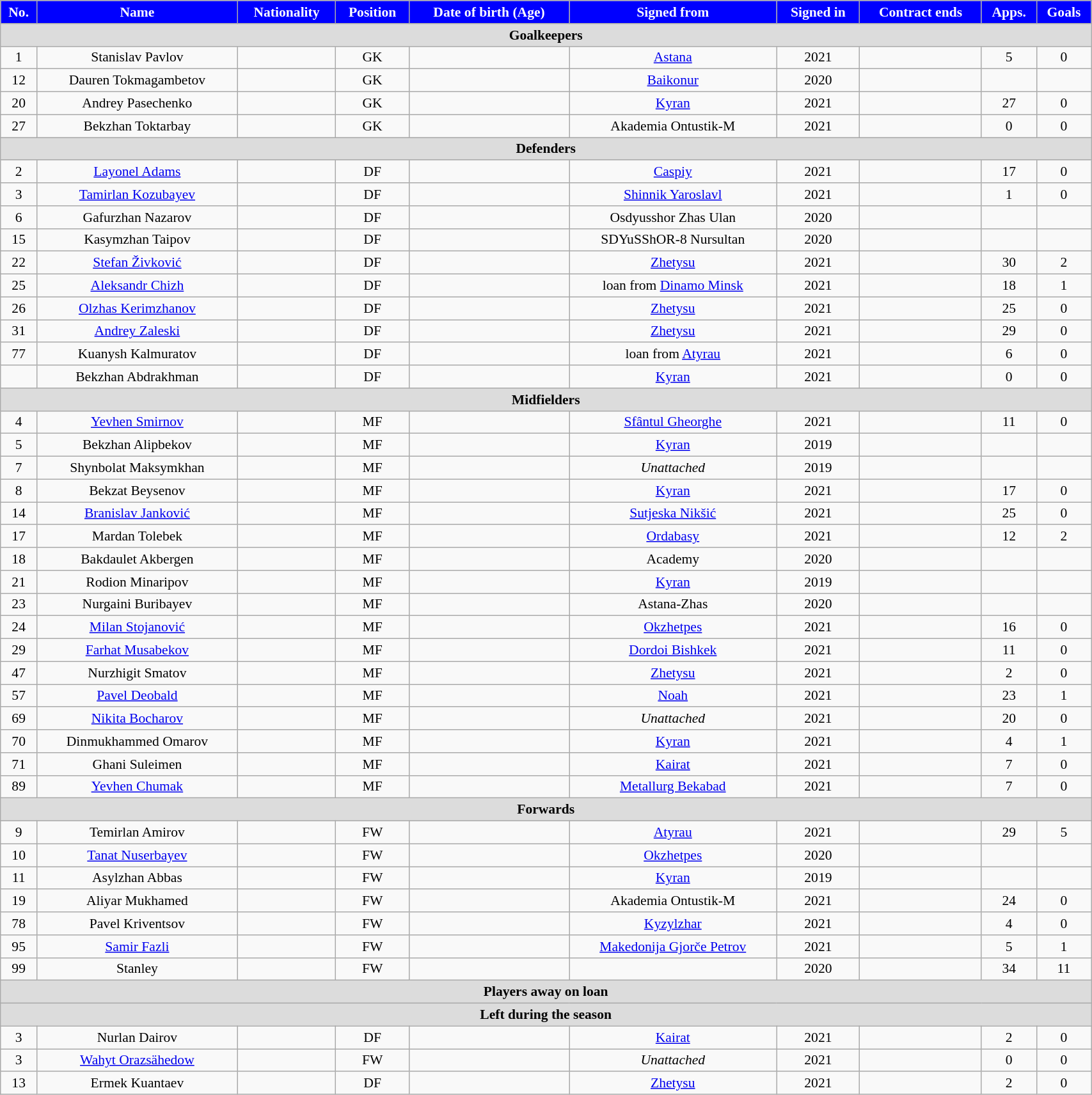<table class="wikitable"  style="text-align:center; font-size:90%; width:90%;">
<tr>
<th style="background:#0000ff; color:white; text-align:center;">No.</th>
<th style="background:#0000ff; color:white; text-align:center;">Name</th>
<th style="background:#0000ff; color:white; text-align:center;">Nationality</th>
<th style="background:#0000ff; color:white; text-align:center;">Position</th>
<th style="background:#0000ff; color:white; text-align:center;">Date of birth (Age)</th>
<th style="background:#0000ff; color:white; text-align:center;">Signed from</th>
<th style="background:#0000ff; color:white; text-align:center;">Signed in</th>
<th style="background:#0000ff; color:white; text-align:center;">Contract ends</th>
<th style="background:#0000ff; color:white; text-align:center;">Apps.</th>
<th style="background:#0000ff; color:white; text-align:center;">Goals</th>
</tr>
<tr>
<th colspan="11"  style="background:#dcdcdc; text-align:center;">Goalkeepers</th>
</tr>
<tr>
<td>1</td>
<td>Stanislav Pavlov</td>
<td></td>
<td>GK</td>
<td></td>
<td><a href='#'>Astana</a></td>
<td>2021</td>
<td></td>
<td>5</td>
<td>0</td>
</tr>
<tr>
<td>12</td>
<td>Dauren Tokmagambetov</td>
<td></td>
<td>GK</td>
<td></td>
<td><a href='#'>Baikonur</a></td>
<td>2020</td>
<td></td>
<td></td>
<td></td>
</tr>
<tr>
<td>20</td>
<td>Andrey Pasechenko</td>
<td></td>
<td>GK</td>
<td></td>
<td><a href='#'>Kyran</a></td>
<td>2021</td>
<td></td>
<td>27</td>
<td>0</td>
</tr>
<tr>
<td>27</td>
<td>Bekzhan Toktarbay</td>
<td></td>
<td>GK</td>
<td></td>
<td>Akademia Ontustik-M</td>
<td>2021</td>
<td></td>
<td>0</td>
<td>0</td>
</tr>
<tr>
<th colspan="11"  style="background:#dcdcdc; text-align:center;">Defenders</th>
</tr>
<tr>
<td>2</td>
<td><a href='#'>Layonel Adams</a></td>
<td></td>
<td>DF</td>
<td></td>
<td><a href='#'>Caspiy</a></td>
<td>2021</td>
<td></td>
<td>17</td>
<td>0</td>
</tr>
<tr>
<td>3</td>
<td><a href='#'>Tamirlan Kozubayev</a></td>
<td></td>
<td>DF</td>
<td></td>
<td><a href='#'>Shinnik Yaroslavl</a></td>
<td>2021</td>
<td></td>
<td>1</td>
<td>0</td>
</tr>
<tr>
<td>6</td>
<td>Gafurzhan Nazarov</td>
<td></td>
<td>DF</td>
<td></td>
<td>Osdyusshor Zhas Ulan</td>
<td>2020</td>
<td></td>
<td></td>
<td></td>
</tr>
<tr>
<td>15</td>
<td>Kasymzhan Taipov</td>
<td></td>
<td>DF</td>
<td></td>
<td>SDYuSShOR-8 Nursultan</td>
<td>2020</td>
<td></td>
<td></td>
<td></td>
</tr>
<tr>
<td>22</td>
<td><a href='#'>Stefan Živković</a></td>
<td></td>
<td>DF</td>
<td></td>
<td><a href='#'>Zhetysu</a></td>
<td>2021</td>
<td></td>
<td>30</td>
<td>2</td>
</tr>
<tr>
<td>25</td>
<td><a href='#'>Aleksandr Chizh</a></td>
<td></td>
<td>DF</td>
<td></td>
<td>loan from <a href='#'>Dinamo Minsk</a></td>
<td>2021</td>
<td></td>
<td>18</td>
<td>1</td>
</tr>
<tr>
<td>26</td>
<td><a href='#'>Olzhas Kerimzhanov</a></td>
<td></td>
<td>DF</td>
<td></td>
<td><a href='#'>Zhetysu</a></td>
<td>2021</td>
<td></td>
<td>25</td>
<td>0</td>
</tr>
<tr>
<td>31</td>
<td><a href='#'>Andrey Zaleski</a></td>
<td></td>
<td>DF</td>
<td></td>
<td><a href='#'>Zhetysu</a></td>
<td>2021</td>
<td></td>
<td>29</td>
<td>0</td>
</tr>
<tr>
<td>77</td>
<td>Kuanysh Kalmuratov</td>
<td></td>
<td>DF</td>
<td></td>
<td>loan from <a href='#'>Atyrau</a></td>
<td>2021</td>
<td></td>
<td>6</td>
<td>0</td>
</tr>
<tr>
<td></td>
<td>Bekzhan Abdrakhman</td>
<td></td>
<td>DF</td>
<td></td>
<td><a href='#'>Kyran</a></td>
<td>2021</td>
<td></td>
<td>0</td>
<td>0</td>
</tr>
<tr>
<th colspan="11"  style="background:#dcdcdc; text-align:center;">Midfielders</th>
</tr>
<tr>
<td>4</td>
<td><a href='#'>Yevhen Smirnov</a></td>
<td></td>
<td>MF</td>
<td></td>
<td><a href='#'>Sfântul Gheorghe</a></td>
<td>2021</td>
<td></td>
<td>11</td>
<td>0</td>
</tr>
<tr>
<td>5</td>
<td>Bekzhan Alipbekov</td>
<td></td>
<td>MF</td>
<td></td>
<td><a href='#'>Kyran</a></td>
<td>2019</td>
<td></td>
<td></td>
<td></td>
</tr>
<tr>
<td>7</td>
<td>Shynbolat Maksymkhan</td>
<td></td>
<td>MF</td>
<td></td>
<td><em>Unattached</em></td>
<td>2019</td>
<td></td>
<td></td>
<td></td>
</tr>
<tr>
<td>8</td>
<td>Bekzat Beysenov</td>
<td></td>
<td>MF</td>
<td></td>
<td><a href='#'>Kyran</a></td>
<td>2021</td>
<td></td>
<td>17</td>
<td>0</td>
</tr>
<tr>
<td>14</td>
<td><a href='#'>Branislav Janković</a></td>
<td></td>
<td>MF</td>
<td></td>
<td><a href='#'>Sutjeska Nikšić</a></td>
<td>2021</td>
<td></td>
<td>25</td>
<td>0</td>
</tr>
<tr>
<td>17</td>
<td>Mardan Tolebek</td>
<td></td>
<td>MF</td>
<td></td>
<td><a href='#'>Ordabasy</a></td>
<td>2021</td>
<td></td>
<td>12</td>
<td>2</td>
</tr>
<tr>
<td>18</td>
<td>Bakdaulet Akbergen</td>
<td></td>
<td>MF</td>
<td></td>
<td>Academy</td>
<td>2020</td>
<td></td>
<td></td>
<td></td>
</tr>
<tr>
<td>21</td>
<td>Rodion Minaripov</td>
<td></td>
<td>MF</td>
<td></td>
<td><a href='#'>Kyran</a></td>
<td>2019</td>
<td></td>
<td></td>
<td></td>
</tr>
<tr>
<td>23</td>
<td>Nurgaini Buribayev</td>
<td></td>
<td>MF</td>
<td></td>
<td>Astana-Zhas</td>
<td>2020</td>
<td></td>
<td></td>
<td></td>
</tr>
<tr>
<td>24</td>
<td><a href='#'>Milan Stojanović</a></td>
<td></td>
<td>MF</td>
<td></td>
<td><a href='#'>Okzhetpes</a></td>
<td>2021</td>
<td></td>
<td>16</td>
<td>0</td>
</tr>
<tr>
<td>29</td>
<td><a href='#'>Farhat Musabekov</a></td>
<td></td>
<td>MF</td>
<td></td>
<td><a href='#'>Dordoi Bishkek</a></td>
<td>2021</td>
<td></td>
<td>11</td>
<td>0</td>
</tr>
<tr>
<td>47</td>
<td>Nurzhigit Smatov</td>
<td></td>
<td>MF</td>
<td></td>
<td><a href='#'>Zhetysu</a></td>
<td>2021</td>
<td></td>
<td>2</td>
<td>0</td>
</tr>
<tr>
<td>57</td>
<td><a href='#'>Pavel Deobald</a></td>
<td></td>
<td>MF</td>
<td></td>
<td><a href='#'>Noah</a></td>
<td>2021</td>
<td></td>
<td>23</td>
<td>1</td>
</tr>
<tr>
<td>69</td>
<td><a href='#'>Nikita Bocharov</a></td>
<td></td>
<td>MF</td>
<td></td>
<td><em>Unattached</em></td>
<td>2021</td>
<td></td>
<td>20</td>
<td>0</td>
</tr>
<tr>
<td>70</td>
<td>Dinmukhammed Omarov</td>
<td></td>
<td>MF</td>
<td></td>
<td><a href='#'>Kyran</a></td>
<td>2021</td>
<td></td>
<td>4</td>
<td>1</td>
</tr>
<tr>
<td>71</td>
<td>Ghani Suleimen</td>
<td></td>
<td>MF</td>
<td></td>
<td><a href='#'>Kairat</a></td>
<td>2021</td>
<td></td>
<td>7</td>
<td>0</td>
</tr>
<tr>
<td>89</td>
<td><a href='#'>Yevhen Chumak</a></td>
<td></td>
<td>MF</td>
<td></td>
<td><a href='#'>Metallurg Bekabad</a></td>
<td>2021</td>
<td></td>
<td>7</td>
<td>0</td>
</tr>
<tr>
<th colspan="11"  style="background:#dcdcdc; text-align:center;">Forwards</th>
</tr>
<tr>
<td>9</td>
<td>Temirlan Amirov</td>
<td></td>
<td>FW</td>
<td></td>
<td><a href='#'>Atyrau</a></td>
<td>2021</td>
<td></td>
<td>29</td>
<td>5</td>
</tr>
<tr>
<td>10</td>
<td><a href='#'>Tanat Nuserbayev</a></td>
<td></td>
<td>FW</td>
<td></td>
<td><a href='#'>Okzhetpes</a></td>
<td>2020</td>
<td></td>
<td></td>
<td></td>
</tr>
<tr>
<td>11</td>
<td>Asylzhan Abbas</td>
<td></td>
<td>FW</td>
<td></td>
<td><a href='#'>Kyran</a></td>
<td>2019</td>
<td></td>
<td></td>
<td></td>
</tr>
<tr>
<td>19</td>
<td>Aliyar Mukhamed</td>
<td></td>
<td>FW</td>
<td></td>
<td>Akademia Ontustik-M</td>
<td>2021</td>
<td></td>
<td>24</td>
<td>0</td>
</tr>
<tr>
<td>78</td>
<td>Pavel Kriventsov</td>
<td></td>
<td>FW</td>
<td></td>
<td><a href='#'>Kyzylzhar</a></td>
<td>2021</td>
<td></td>
<td>4</td>
<td>0</td>
</tr>
<tr>
<td>95</td>
<td><a href='#'>Samir Fazli</a></td>
<td></td>
<td>FW</td>
<td></td>
<td><a href='#'>Makedonija Gjorče Petrov</a></td>
<td>2021</td>
<td></td>
<td>5</td>
<td>1</td>
</tr>
<tr>
<td>99</td>
<td>Stanley</td>
<td></td>
<td>FW</td>
<td></td>
<td></td>
<td>2020</td>
<td></td>
<td>34</td>
<td>11</td>
</tr>
<tr>
<th colspan="11"  style="background:#dcdcdc; text-align:center;">Players away on loan</th>
</tr>
<tr>
<th colspan="11"  style="background:#dcdcdc; text-align:center;">Left during the season</th>
</tr>
<tr>
<td>3</td>
<td>Nurlan Dairov</td>
<td></td>
<td>DF</td>
<td></td>
<td><a href='#'>Kairat</a></td>
<td>2021</td>
<td></td>
<td>2</td>
<td>0</td>
</tr>
<tr>
<td>3</td>
<td><a href='#'>Wahyt Orazsähedow</a></td>
<td></td>
<td>FW</td>
<td></td>
<td><em>Unattached</em></td>
<td>2021</td>
<td></td>
<td>0</td>
<td>0</td>
</tr>
<tr>
<td>13</td>
<td>Ermek Kuantaev</td>
<td></td>
<td>DF</td>
<td></td>
<td><a href='#'>Zhetysu</a></td>
<td>2021</td>
<td></td>
<td>2</td>
<td>0</td>
</tr>
</table>
